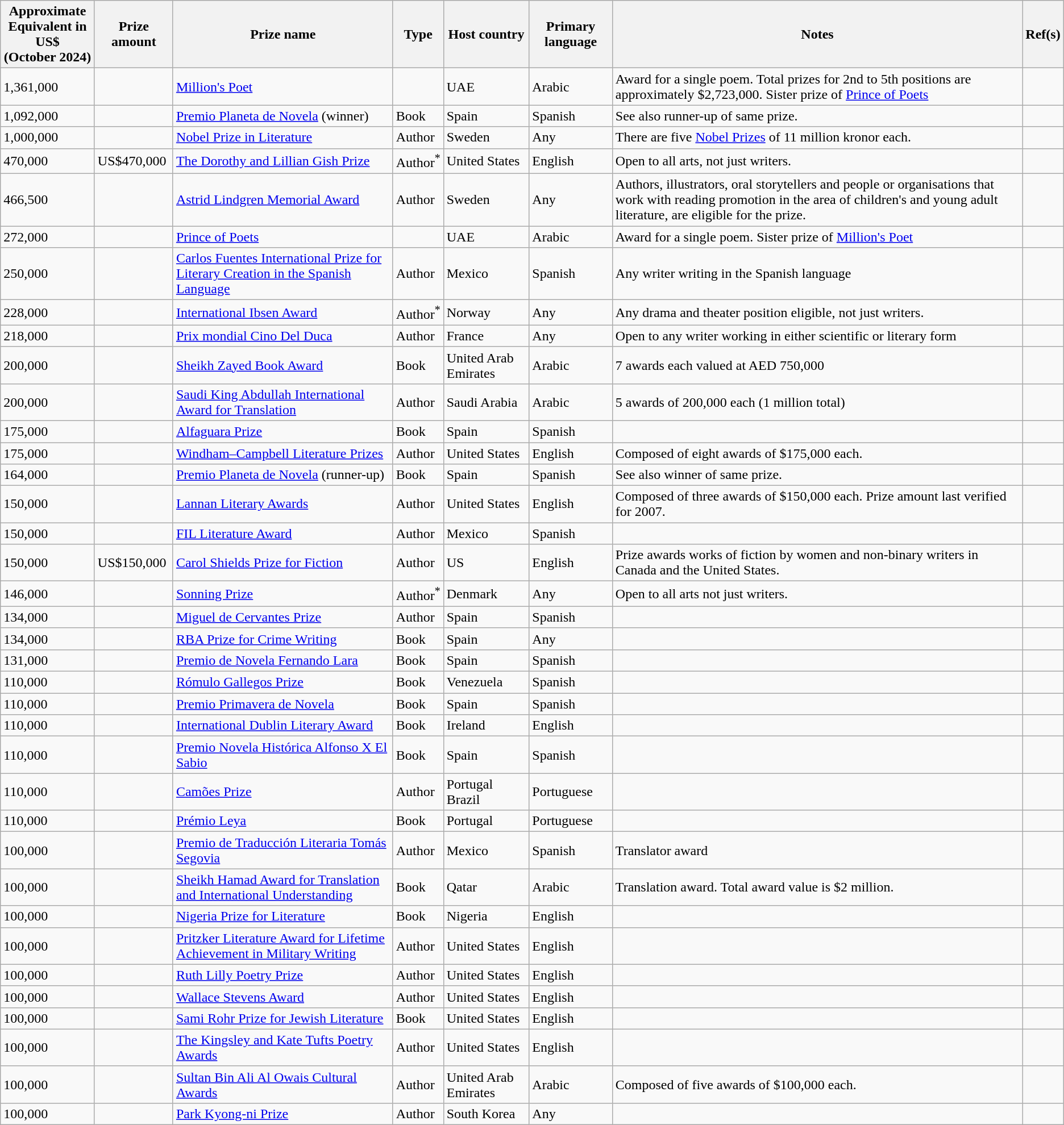<table class="wikitable sortable">
<tr>
<th scope="col">Approximate<br>Equivalent in US$<br>(October 2024)</th>
<th scope="col" class="unsortable">Prize amount</th>
<th scope="col">Prize name</th>
<th scope="col">Type</th>
<th scope="col">Host country</th>
<th scope="col">Primary language</th>
<th scope="col" class="unsortable">Notes</th>
<th scope="col" class="unsortable">Ref(s)</th>
</tr>
<tr>
<td>1,361,000</td>
<td></td>
<td><a href='#'>Million's Poet</a></td>
<td></td>
<td>UAE</td>
<td>Arabic</td>
<td>Award for a single poem. Total prizes for 2nd to 5th positions are approximately $2,723,000. Sister prize of <a href='#'>Prince of Poets</a></td>
<td></td>
</tr>
<tr>
<td>1,092,000</td>
<td></td>
<td><a href='#'>Premio Planeta de Novela</a> (winner)</td>
<td>Book</td>
<td>Spain</td>
<td>Spanish</td>
<td>See also runner-up of same prize.</td>
<td></td>
</tr>
<tr>
<td>1,000,000</td>
<td></td>
<td><a href='#'>Nobel Prize in Literature</a></td>
<td>Author</td>
<td>Sweden</td>
<td>Any</td>
<td>There are five <a href='#'>Nobel Prizes</a> of 11 million kronor each.</td>
<td></td>
</tr>
<tr>
<td>470,000</td>
<td>US$470,000</td>
<td><a href='#'>The Dorothy and Lillian Gish Prize</a></td>
<td>Author<sup>*</sup></td>
<td>United States</td>
<td>English</td>
<td>Open to all arts, not just writers.</td>
<td></td>
</tr>
<tr>
<td>466,500</td>
<td></td>
<td><a href='#'>Astrid Lindgren Memorial Award</a></td>
<td>Author</td>
<td>Sweden</td>
<td>Any</td>
<td>Authors, illustrators, oral storytellers and people or organisations that work with reading promotion in the area of children's and young adult literature, are eligible for the prize.</td>
<td></td>
</tr>
<tr>
<td>272,000</td>
<td></td>
<td><a href='#'>Prince of Poets</a></td>
<td></td>
<td>UAE</td>
<td>Arabic</td>
<td>Award for a single poem. Sister prize of <a href='#'>Million's Poet</a></td>
<td></td>
</tr>
<tr>
<td>250,000</td>
<td></td>
<td><a href='#'>Carlos Fuentes International Prize for Literary Creation in the Spanish Language</a></td>
<td>Author</td>
<td>Mexico</td>
<td>Spanish</td>
<td>Any writer writing in the Spanish language</td>
<td></td>
</tr>
<tr>
<td>228,000</td>
<td></td>
<td><a href='#'>International Ibsen Award</a></td>
<td>Author<sup>*</sup></td>
<td>Norway</td>
<td>Any</td>
<td>Any drama and theater position eligible, not just writers.</td>
<td></td>
</tr>
<tr>
<td>218,000</td>
<td></td>
<td><a href='#'>Prix mondial Cino Del Duca</a></td>
<td>Author</td>
<td>France</td>
<td>Any</td>
<td>Open to any writer working in either scientific or literary form</td>
<td></td>
</tr>
<tr>
<td>200,000</td>
<td></td>
<td><a href='#'>Sheikh Zayed Book Award</a></td>
<td>Book</td>
<td>United Arab Emirates</td>
<td>Arabic</td>
<td>7 awards each valued at AED 750,000</td>
<td></td>
</tr>
<tr>
<td>200,000</td>
<td></td>
<td><a href='#'>Saudi King Abdullah International Award for Translation</a></td>
<td>Author</td>
<td>Saudi Arabia</td>
<td>Arabic</td>
<td>5 awards of 200,000 each (1 million total)</td>
<td></td>
</tr>
<tr>
<td>175,000</td>
<td></td>
<td><a href='#'>Alfaguara Prize</a></td>
<td>Book</td>
<td>Spain</td>
<td>Spanish</td>
<td></td>
<td></td>
</tr>
<tr>
<td>175,000</td>
<td></td>
<td><a href='#'>Windham–Campbell Literature Prizes</a></td>
<td>Author</td>
<td>United States</td>
<td>English</td>
<td>Composed of eight awards of $175,000 each.</td>
<td></td>
</tr>
<tr>
<td>164,000</td>
<td></td>
<td><a href='#'>Premio Planeta de Novela</a> (runner-up)</td>
<td>Book</td>
<td>Spain</td>
<td>Spanish</td>
<td>See also winner of same prize.</td>
<td></td>
</tr>
<tr>
<td>150,000</td>
<td></td>
<td><a href='#'>Lannan Literary Awards</a></td>
<td>Author</td>
<td>United States</td>
<td>English</td>
<td>Composed of three awards of $150,000 each. Prize amount last verified for 2007.</td>
<td></td>
</tr>
<tr>
<td>150,000</td>
<td></td>
<td><a href='#'>FIL Literature Award</a></td>
<td>Author</td>
<td>Mexico</td>
<td>Spanish</td>
<td></td>
<td></td>
</tr>
<tr>
<td>150,000</td>
<td>US$150,000</td>
<td><a href='#'>Carol Shields Prize for Fiction</a></td>
<td>Author</td>
<td>US</td>
<td>English</td>
<td>Prize awards works of fiction by women and non-binary writers in Canada and the United States.</td>
<td></td>
</tr>
<tr>
<td>146,000</td>
<td></td>
<td><a href='#'>Sonning Prize</a></td>
<td>Author<sup>*</sup></td>
<td>Denmark</td>
<td>Any</td>
<td>Open to all arts not just writers.</td>
<td></td>
</tr>
<tr>
<td>134,000</td>
<td></td>
<td><a href='#'>Miguel de Cervantes Prize</a></td>
<td>Author</td>
<td>Spain</td>
<td>Spanish</td>
<td></td>
<td></td>
</tr>
<tr>
<td>134,000</td>
<td></td>
<td><a href='#'>RBA Prize for Crime Writing</a></td>
<td>Book</td>
<td>Spain</td>
<td>Any</td>
<td></td>
<td></td>
</tr>
<tr>
<td>131,000</td>
<td></td>
<td><a href='#'>Premio de Novela Fernando Lara</a></td>
<td>Book</td>
<td>Spain</td>
<td>Spanish</td>
<td></td>
<td></td>
</tr>
<tr>
<td>110,000</td>
<td></td>
<td><a href='#'>Rómulo Gallegos Prize</a></td>
<td>Book</td>
<td>Venezuela</td>
<td>Spanish</td>
<td></td>
<td></td>
</tr>
<tr>
<td>110,000</td>
<td></td>
<td><a href='#'>Premio Primavera de Novela</a></td>
<td>Book</td>
<td>Spain</td>
<td>Spanish</td>
<td></td>
<td></td>
</tr>
<tr>
<td>110,000</td>
<td></td>
<td><a href='#'>International Dublin Literary Award</a></td>
<td>Book</td>
<td>Ireland</td>
<td>English</td>
<td></td>
<td></td>
</tr>
<tr>
<td>110,000</td>
<td></td>
<td><a href='#'>Premio Novela Histórica Alfonso X El Sabio</a></td>
<td>Book</td>
<td>Spain</td>
<td>Spanish</td>
<td></td>
<td></td>
</tr>
<tr>
<td>110,000</td>
<td></td>
<td><a href='#'>Camões Prize</a></td>
<td>Author</td>
<td>Portugal<br>Brazil</td>
<td>Portuguese</td>
<td></td>
<td></td>
</tr>
<tr>
<td>110,000</td>
<td></td>
<td><a href='#'>Prémio Leya</a></td>
<td>Book</td>
<td>Portugal</td>
<td>Portuguese</td>
<td></td>
<td></td>
</tr>
<tr>
<td>100,000</td>
<td></td>
<td><a href='#'>Premio de Traducción Literaria Tomás Segovia</a></td>
<td>Author</td>
<td>Mexico</td>
<td>Spanish</td>
<td>Translator award</td>
<td></td>
</tr>
<tr>
<td>100,000</td>
<td></td>
<td><a href='#'>Sheikh Hamad Award for Translation and International Understanding</a></td>
<td>Book</td>
<td>Qatar</td>
<td>Arabic</td>
<td>Translation award. Total award value is $2 million.</td>
<td></td>
</tr>
<tr>
<td>100,000</td>
<td></td>
<td><a href='#'>Nigeria Prize for Literature</a></td>
<td>Book</td>
<td>Nigeria</td>
<td>English</td>
<td></td>
<td></td>
</tr>
<tr>
<td>100,000</td>
<td></td>
<td><a href='#'>Pritzker Literature Award for Lifetime Achievement in Military Writing</a></td>
<td>Author</td>
<td>United States</td>
<td>English</td>
<td></td>
<td></td>
</tr>
<tr>
<td>100,000</td>
<td></td>
<td><a href='#'>Ruth Lilly Poetry Prize</a></td>
<td>Author</td>
<td>United States</td>
<td>English</td>
<td></td>
<td></td>
</tr>
<tr>
<td>100,000</td>
<td></td>
<td><a href='#'>Wallace Stevens Award</a></td>
<td>Author</td>
<td>United States</td>
<td>English</td>
<td></td>
<td></td>
</tr>
<tr>
<td>100,000</td>
<td></td>
<td><a href='#'>Sami Rohr Prize for Jewish Literature</a></td>
<td>Book</td>
<td>United States</td>
<td>English</td>
<td></td>
<td></td>
</tr>
<tr>
<td>100,000</td>
<td></td>
<td><a href='#'>The Kingsley and Kate Tufts Poetry Awards</a></td>
<td>Author</td>
<td>United States</td>
<td>English</td>
<td></td>
<td></td>
</tr>
<tr>
<td>100,000</td>
<td></td>
<td><a href='#'>Sultan Bin Ali Al Owais Cultural Awards</a></td>
<td>Author</td>
<td>United Arab Emirates</td>
<td>Arabic</td>
<td>Composed of five awards of $100,000 each.</td>
<td></td>
</tr>
<tr>
<td>100,000</td>
<td></td>
<td><a href='#'>Park Kyong-ni Prize</a></td>
<td>Author</td>
<td>South Korea</td>
<td>Any</td>
<td></td>
<td></td>
</tr>
</table>
